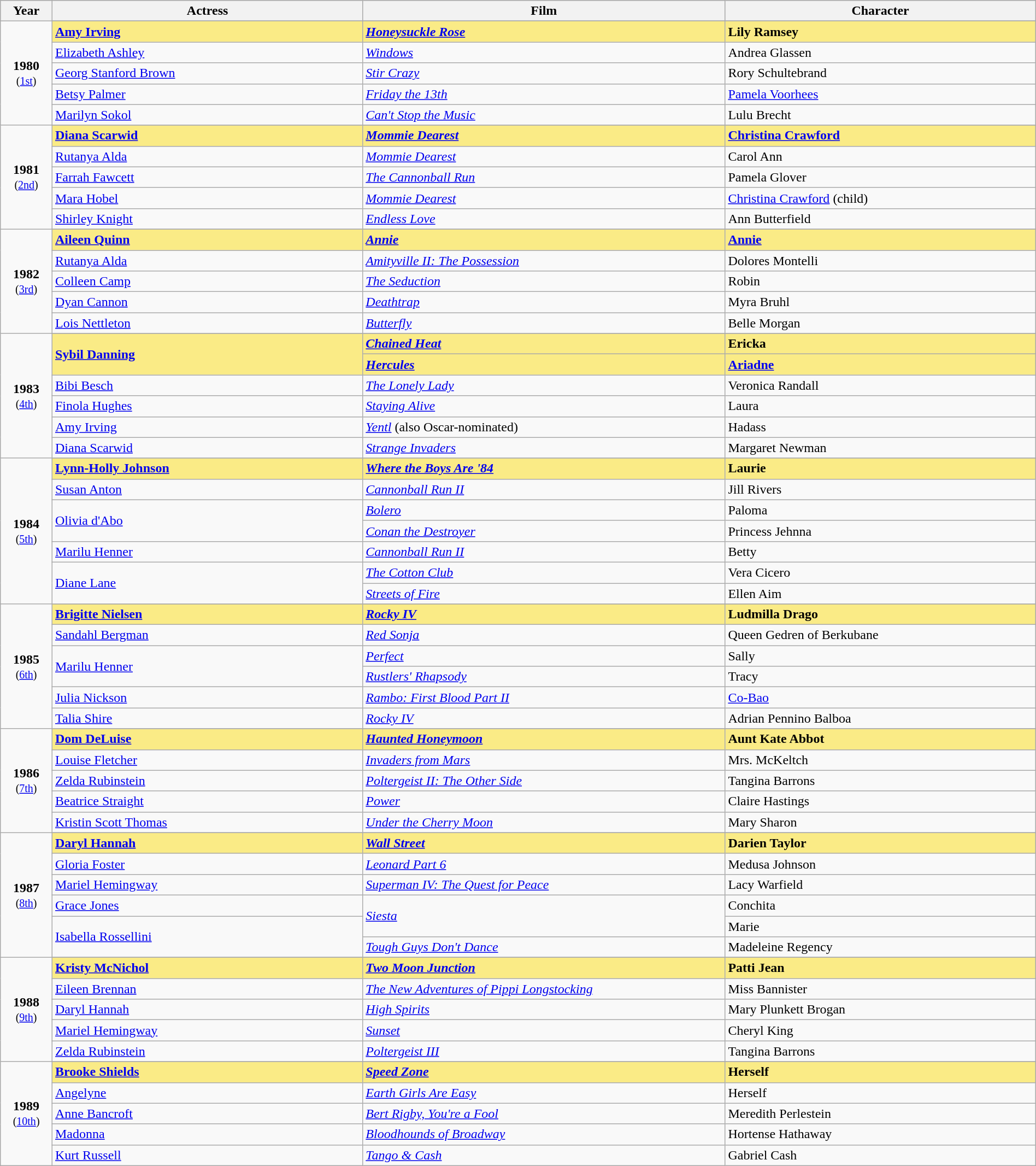<table class="wikitable" style="width:100%">
<tr bgcolor="#bebebe">
<th width="5%">Year</th>
<th width="30%">Actress</th>
<th width="35%">Film</th>
<th width="30%">Character</th>
</tr>
<tr>
<td rowspan=6 style="text-align:center"><strong>1980</strong><br><small>(<a href='#'>1st</a>)</small></td>
</tr>
<tr style="background:#FAEB86;">
<td><strong><a href='#'>Amy Irving</a></strong></td>
<td><strong><em><a href='#'>Honeysuckle Rose</a></em></strong></td>
<td><strong>Lily Ramsey</strong></td>
</tr>
<tr>
<td><a href='#'>Elizabeth Ashley</a></td>
<td><em><a href='#'>Windows</a></em></td>
<td>Andrea Glassen</td>
</tr>
<tr>
<td><a href='#'>Georg Stanford Brown</a></td>
<td><em><a href='#'>Stir Crazy</a></em></td>
<td>Rory Schultebrand</td>
</tr>
<tr>
<td><a href='#'>Betsy Palmer</a></td>
<td><em><a href='#'>Friday the 13th</a></em></td>
<td><a href='#'>Pamela Voorhees</a></td>
</tr>
<tr>
<td><a href='#'>Marilyn Sokol</a></td>
<td><em><a href='#'>Can't Stop the Music</a></em></td>
<td>Lulu Brecht</td>
</tr>
<tr>
<td rowspan=6 style="text-align:center"><strong>1981</strong><br><small>(<a href='#'>2nd</a>)</small></td>
</tr>
<tr style="background:#FAEB86;">
<td><strong><a href='#'>Diana Scarwid</a></strong></td>
<td><strong><em><a href='#'>Mommie Dearest</a></em></strong></td>
<td><strong><a href='#'>Christina Crawford</a></strong></td>
</tr>
<tr>
<td><a href='#'>Rutanya Alda</a></td>
<td><em><a href='#'>Mommie Dearest</a></em></td>
<td>Carol Ann</td>
</tr>
<tr>
<td><a href='#'>Farrah Fawcett</a></td>
<td><em><a href='#'>The Cannonball Run</a></em></td>
<td>Pamela Glover</td>
</tr>
<tr>
<td><a href='#'>Mara Hobel</a></td>
<td><em><a href='#'>Mommie Dearest</a></em></td>
<td><a href='#'>Christina Crawford</a> (child)</td>
</tr>
<tr>
<td><a href='#'>Shirley Knight</a></td>
<td><em><a href='#'>Endless Love</a></em></td>
<td>Ann Butterfield</td>
</tr>
<tr>
<td rowspan=6 style="text-align:center"><strong>1982</strong><br><small>(<a href='#'>3rd</a>)</small></td>
</tr>
<tr style="background:#FAEB86;">
<td><strong><a href='#'>Aileen Quinn</a></strong></td>
<td><strong><em><a href='#'>Annie</a></em></strong></td>
<td><strong><a href='#'>Annie</a></strong></td>
</tr>
<tr>
<td><a href='#'>Rutanya Alda</a></td>
<td><em><a href='#'>Amityville II: The Possession</a></em></td>
<td>Dolores Montelli</td>
</tr>
<tr>
<td><a href='#'>Colleen Camp</a></td>
<td><em><a href='#'>The Seduction</a></em></td>
<td>Robin</td>
</tr>
<tr>
<td><a href='#'>Dyan Cannon</a></td>
<td><em><a href='#'>Deathtrap</a></em></td>
<td>Myra Bruhl</td>
</tr>
<tr>
<td><a href='#'>Lois Nettleton</a></td>
<td><em><a href='#'>Butterfly</a></em></td>
<td>Belle Morgan</td>
</tr>
<tr>
<td rowspan=7 style="text-align:center"><strong>1983</strong><br><small>(<a href='#'>4th</a>)</small></td>
</tr>
<tr style="background:#FAEB86;">
<td rowspan=2><strong><a href='#'>Sybil Danning</a></strong></td>
<td><strong><em><a href='#'>Chained Heat</a></em></strong></td>
<td><strong>Ericka</strong></td>
</tr>
<tr style="background:#FAEB86;">
<td><strong><em><a href='#'>Hercules</a></em></strong></td>
<td><strong><a href='#'>Ariadne</a></strong></td>
</tr>
<tr>
<td><a href='#'>Bibi Besch</a></td>
<td><em><a href='#'>The Lonely Lady</a></em></td>
<td>Veronica Randall</td>
</tr>
<tr>
<td><a href='#'>Finola Hughes</a></td>
<td><em><a href='#'>Staying Alive</a></em></td>
<td>Laura</td>
</tr>
<tr>
<td><a href='#'>Amy Irving</a></td>
<td><em><a href='#'>Yentl</a></em> (also Oscar-nominated)</td>
<td>Hadass</td>
</tr>
<tr>
<td><a href='#'>Diana Scarwid</a></td>
<td><em><a href='#'>Strange Invaders</a></em></td>
<td>Margaret Newman</td>
</tr>
<tr>
<td rowspan=8 style="text-align:center"><strong>1984</strong><br><small>(<a href='#'>5th</a>)</small></td>
</tr>
<tr style="background:#FAEB86;">
<td><strong><a href='#'>Lynn-Holly Johnson</a></strong></td>
<td><strong><em><a href='#'>Where the Boys Are '84</a></em></strong></td>
<td><strong>Laurie</strong></td>
</tr>
<tr>
<td><a href='#'>Susan Anton</a></td>
<td><em><a href='#'>Cannonball Run II</a></em></td>
<td>Jill Rivers</td>
</tr>
<tr>
<td rowspan=2><a href='#'>Olivia d'Abo</a></td>
<td><em><a href='#'>Bolero</a></em></td>
<td>Paloma</td>
</tr>
<tr>
<td><em><a href='#'>Conan the Destroyer</a></em></td>
<td>Princess Jehnna</td>
</tr>
<tr>
<td><a href='#'>Marilu Henner</a></td>
<td><em><a href='#'>Cannonball Run II</a></em></td>
<td>Betty</td>
</tr>
<tr>
<td rowspan=2><a href='#'>Diane Lane</a></td>
<td><em><a href='#'>The Cotton Club</a></em></td>
<td>Vera Cicero</td>
</tr>
<tr>
<td><em><a href='#'>Streets of Fire</a></em></td>
<td>Ellen Aim</td>
</tr>
<tr>
<td rowspan=7 style="text-align:center"><strong>1985</strong><br><small>(<a href='#'>6th</a>)</small></td>
</tr>
<tr style="background:#FAEB86;">
<td><strong><a href='#'>Brigitte Nielsen</a></strong></td>
<td><strong><em><a href='#'>Rocky IV</a></em></strong></td>
<td><strong>Ludmilla Drago</strong></td>
</tr>
<tr>
<td><a href='#'>Sandahl Bergman</a></td>
<td><em><a href='#'>Red Sonja</a></em></td>
<td>Queen Gedren of Berkubane</td>
</tr>
<tr>
<td rowspan=2><a href='#'>Marilu Henner</a></td>
<td><em><a href='#'>Perfect</a></em></td>
<td>Sally</td>
</tr>
<tr>
<td><em><a href='#'>Rustlers' Rhapsody</a></em></td>
<td>Tracy</td>
</tr>
<tr>
<td><a href='#'>Julia Nickson</a></td>
<td><em><a href='#'>Rambo: First Blood Part II</a></em></td>
<td><a href='#'>Co-Bao</a></td>
</tr>
<tr>
<td><a href='#'>Talia Shire</a></td>
<td><em><a href='#'>Rocky IV</a></em></td>
<td>Adrian Pennino Balboa</td>
</tr>
<tr>
<td rowspan=6 style="text-align:center"><strong>1986</strong><br><small>(<a href='#'>7th</a>)</small></td>
</tr>
<tr style="background:#FAEB86;">
<td><strong><a href='#'>Dom DeLuise</a></strong></td>
<td><strong><em><a href='#'>Haunted Honeymoon</a></em></strong></td>
<td><strong>Aunt Kate Abbot</strong></td>
</tr>
<tr>
<td><a href='#'>Louise Fletcher</a></td>
<td><em><a href='#'>Invaders from Mars</a></em></td>
<td>Mrs. McKeltch</td>
</tr>
<tr>
<td><a href='#'>Zelda Rubinstein</a></td>
<td><em><a href='#'>Poltergeist II: The Other Side</a></em></td>
<td>Tangina Barrons</td>
</tr>
<tr>
<td><a href='#'>Beatrice Straight</a></td>
<td><em><a href='#'>Power</a></em></td>
<td>Claire Hastings</td>
</tr>
<tr>
<td><a href='#'>Kristin Scott Thomas</a></td>
<td><em><a href='#'>Under the Cherry Moon</a></em></td>
<td>Mary Sharon</td>
</tr>
<tr>
<td rowspan=7 style="text-align:center"><strong>1987</strong><br><small>(<a href='#'>8th</a>)</small></td>
</tr>
<tr style="background:#FAEB86;">
<td><strong><a href='#'>Daryl Hannah</a></strong></td>
<td><strong><em><a href='#'>Wall Street</a></em></strong></td>
<td><strong>Darien Taylor</strong></td>
</tr>
<tr>
<td><a href='#'>Gloria Foster</a></td>
<td><em><a href='#'>Leonard Part 6</a></em></td>
<td>Medusa Johnson</td>
</tr>
<tr>
<td><a href='#'>Mariel Hemingway</a></td>
<td><em><a href='#'>Superman IV: The Quest for Peace</a></em></td>
<td>Lacy Warfield</td>
</tr>
<tr>
<td><a href='#'>Grace Jones</a></td>
<td rowspan="2"><em><a href='#'>Siesta</a></em></td>
<td>Conchita</td>
</tr>
<tr>
<td rowspan=2><a href='#'>Isabella Rossellini</a></td>
<td>Marie</td>
</tr>
<tr>
<td><em><a href='#'>Tough Guys Don't Dance</a></em></td>
<td>Madeleine Regency</td>
</tr>
<tr>
<td rowspan=6 style="text-align:center"><strong>1988</strong><br><small>(<a href='#'>9th</a>)</small></td>
</tr>
<tr style="background:#FAEB86;">
<td><strong><a href='#'>Kristy McNichol</a></strong></td>
<td><strong><em><a href='#'>Two Moon Junction</a></em></strong></td>
<td><strong>Patti Jean</strong></td>
</tr>
<tr>
<td><a href='#'>Eileen Brennan</a></td>
<td><em><a href='#'>The New Adventures of Pippi Longstocking</a></em></td>
<td>Miss Bannister</td>
</tr>
<tr>
<td><a href='#'>Daryl Hannah</a></td>
<td><em><a href='#'>High Spirits</a></em></td>
<td>Mary Plunkett Brogan</td>
</tr>
<tr>
<td><a href='#'>Mariel Hemingway</a></td>
<td><em><a href='#'>Sunset</a></em></td>
<td>Cheryl King</td>
</tr>
<tr>
<td><a href='#'>Zelda Rubinstein</a></td>
<td><em><a href='#'>Poltergeist III</a></em></td>
<td>Tangina Barrons</td>
</tr>
<tr>
<td rowspan=6 style="text-align:center"><strong>1989</strong><br><small>(<a href='#'>10th</a>)</small></td>
</tr>
<tr style="background:#FAEB86;">
<td><strong><a href='#'>Brooke Shields</a></strong></td>
<td><strong><em><a href='#'>Speed Zone</a></em></strong></td>
<td><strong>Herself</strong></td>
</tr>
<tr>
<td><a href='#'>Angelyne</a></td>
<td><em><a href='#'>Earth Girls Are Easy</a></em></td>
<td>Herself</td>
</tr>
<tr>
<td><a href='#'>Anne Bancroft</a></td>
<td><em><a href='#'>Bert Rigby, You're a Fool</a></em></td>
<td>Meredith Perlestein</td>
</tr>
<tr>
<td><a href='#'>Madonna</a></td>
<td><em><a href='#'>Bloodhounds of Broadway</a></em></td>
<td>Hortense Hathaway</td>
</tr>
<tr>
<td><a href='#'>Kurt Russell</a></td>
<td><em><a href='#'>Tango & Cash</a></em></td>
<td>Gabriel Cash</td>
</tr>
</table>
